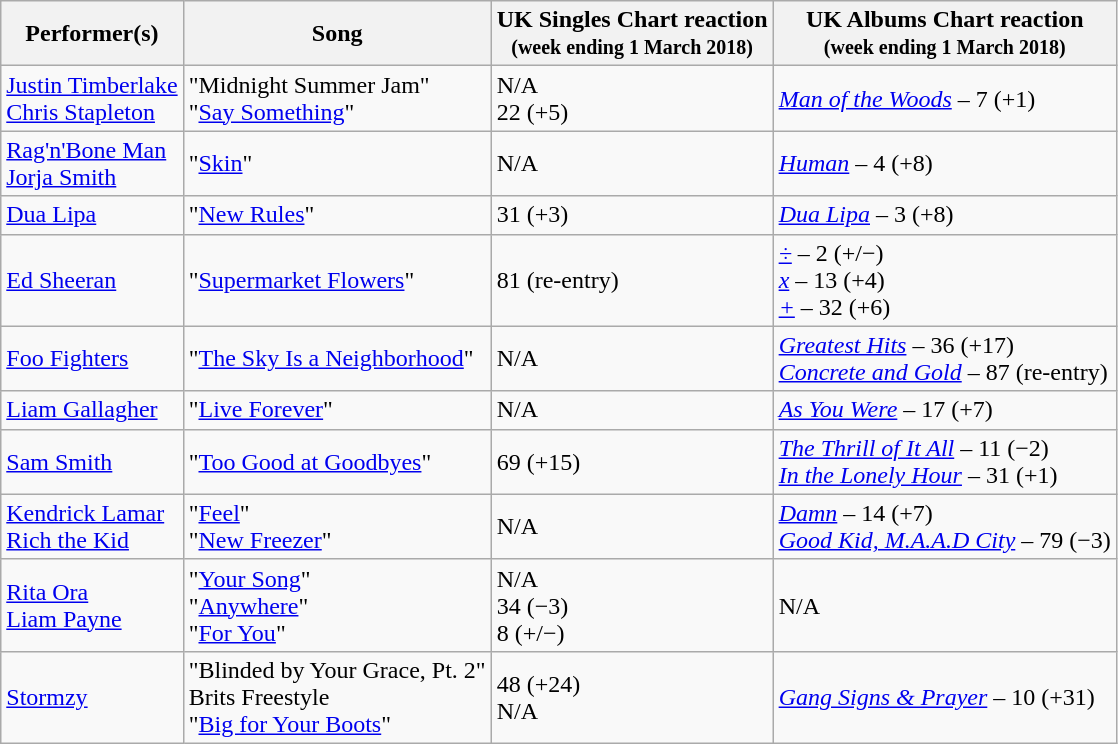<table class="wikitable">
<tr>
<th>Performer(s)</th>
<th>Song</th>
<th>UK Singles Chart reaction<br><small>(week ending 1 March 2018)</small></th>
<th>UK Albums Chart reaction<br><small>(week ending 1 March 2018)</small></th>
</tr>
<tr>
<td><a href='#'>Justin Timberlake</a><br><a href='#'>Chris Stapleton</a></td>
<td>"Midnight Summer Jam"<br>"<a href='#'>Say Something</a>"</td>
<td>N/A<br>22 (+5)</td>
<td><em><a href='#'>Man of the Woods</a></em> – 7 (+1)</td>
</tr>
<tr>
<td><a href='#'>Rag'n'Bone Man</a><br><a href='#'>Jorja Smith</a></td>
<td>"<a href='#'>Skin</a>"</td>
<td>N/A</td>
<td><em><a href='#'>Human</a></em> – 4 (+8)</td>
</tr>
<tr>
<td><a href='#'>Dua Lipa</a></td>
<td>"<a href='#'>New Rules</a>"</td>
<td>31 (+3)</td>
<td><em><a href='#'>Dua Lipa</a></em> – 3 (+8)</td>
</tr>
<tr>
<td><a href='#'>Ed Sheeran</a></td>
<td>"<a href='#'>Supermarket Flowers</a>"</td>
<td>81 (re-entry)</td>
<td><em><a href='#'>÷</a></em> – 2 (+/−)<br><em><a href='#'>x</a></em> – 13 (+4)<br><em><a href='#'>+</a></em> – 32 (+6)</td>
</tr>
<tr>
<td><a href='#'>Foo Fighters</a></td>
<td>"<a href='#'>The Sky Is a Neighborhood</a>"</td>
<td>N/A</td>
<td><em><a href='#'>Greatest Hits</a></em> – 36 (+17)<br><em><a href='#'>Concrete and Gold</a></em> – 87 (re-entry)</td>
</tr>
<tr>
<td><a href='#'>Liam Gallagher</a></td>
<td>"<a href='#'>Live Forever</a>"</td>
<td>N/A</td>
<td><em><a href='#'>As You Were</a></em> – 17 (+7)</td>
</tr>
<tr>
<td><a href='#'>Sam Smith</a></td>
<td>"<a href='#'>Too Good at Goodbyes</a>"</td>
<td>69 (+15)</td>
<td><em><a href='#'>The Thrill of It All</a></em> – 11 (−2)<br><em><a href='#'>In the Lonely Hour</a></em> – 31 (+1)</td>
</tr>
<tr>
<td><a href='#'>Kendrick Lamar</a><br><a href='#'>Rich the Kid</a></td>
<td>"<a href='#'>Feel</a>"<br>"<a href='#'>New Freezer</a>"</td>
<td>N/A</td>
<td><em><a href='#'>Damn</a></em> – 14 (+7)<br><em><a href='#'>Good Kid, M.A.A.D City</a></em> – 79 (−3)</td>
</tr>
<tr>
<td><a href='#'>Rita Ora</a><br><a href='#'>Liam Payne</a></td>
<td>"<a href='#'>Your Song</a>"<br>"<a href='#'>Anywhere</a>"<br>"<a href='#'>For You</a>"</td>
<td>N/A<br>34 (−3)<br>8 (+/−)</td>
<td>N/A</td>
</tr>
<tr>
<td><a href='#'>Stormzy</a></td>
<td>"Blinded by Your Grace, Pt. 2"<br>Brits Freestyle <br>"<a href='#'>Big for Your Boots</a>"</td>
<td>48 (+24)<br>N/A</td>
<td><em><a href='#'>Gang Signs & Prayer</a></em> – 10 (+31)</td>
</tr>
</table>
